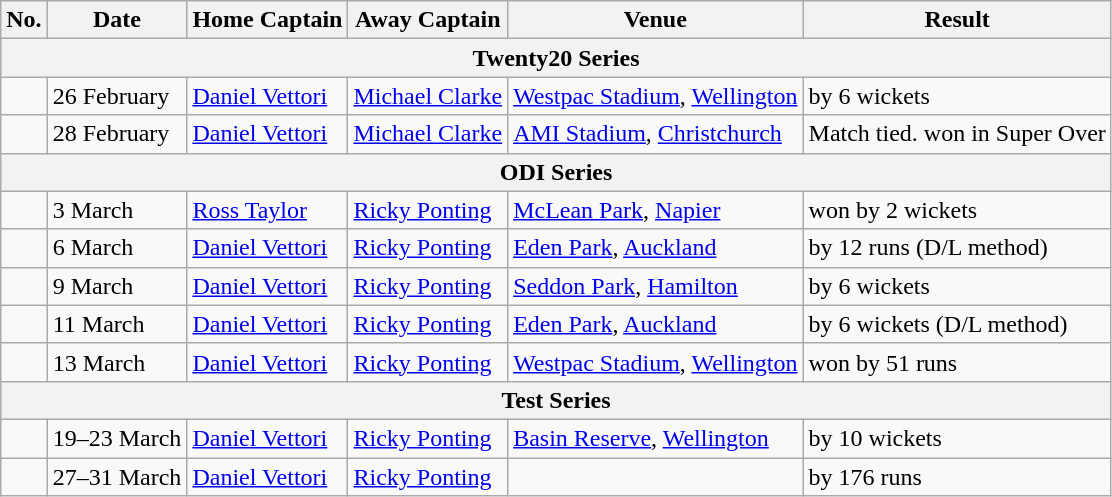<table class="wikitable">
<tr>
<th>No.</th>
<th>Date</th>
<th>Home Captain</th>
<th>Away Captain</th>
<th>Venue</th>
<th>Result</th>
</tr>
<tr>
<th colspan="9">Twenty20 Series</th>
</tr>
<tr>
<td></td>
<td>26 February</td>
<td><a href='#'>Daniel Vettori</a></td>
<td><a href='#'>Michael Clarke</a></td>
<td><a href='#'>Westpac Stadium</a>, <a href='#'>Wellington</a></td>
<td> by 6 wickets</td>
</tr>
<tr>
<td></td>
<td>28 February</td>
<td><a href='#'>Daniel Vettori</a></td>
<td><a href='#'>Michael Clarke</a></td>
<td><a href='#'>AMI Stadium</a>, <a href='#'>Christchurch</a></td>
<td>Match tied.  won in Super Over</td>
</tr>
<tr>
<th colspan="9">ODI Series</th>
</tr>
<tr>
<td></td>
<td>3 March</td>
<td><a href='#'>Ross Taylor</a></td>
<td><a href='#'>Ricky Ponting</a></td>
<td><a href='#'>McLean Park</a>, <a href='#'>Napier</a></td>
<td> won by 2 wickets</td>
</tr>
<tr>
<td></td>
<td>6 March</td>
<td><a href='#'>Daniel Vettori</a></td>
<td><a href='#'>Ricky Ponting</a></td>
<td><a href='#'>Eden Park</a>, <a href='#'>Auckland</a></td>
<td> by 12 runs (D/L method)</td>
</tr>
<tr>
<td></td>
<td>9 March</td>
<td><a href='#'>Daniel Vettori</a></td>
<td><a href='#'>Ricky Ponting</a></td>
<td><a href='#'>Seddon Park</a>, <a href='#'>Hamilton</a></td>
<td> by 6 wickets</td>
</tr>
<tr>
<td></td>
<td>11 March</td>
<td><a href='#'>Daniel Vettori</a></td>
<td><a href='#'>Ricky Ponting</a></td>
<td><a href='#'>Eden Park</a>, <a href='#'>Auckland</a></td>
<td> by 6 wickets (D/L method)</td>
</tr>
<tr>
<td></td>
<td>13 March</td>
<td><a href='#'>Daniel Vettori</a></td>
<td><a href='#'>Ricky Ponting</a></td>
<td><a href='#'>Westpac Stadium</a>, <a href='#'>Wellington</a></td>
<td> won by 51 runs</td>
</tr>
<tr>
<th colspan="9">Test Series</th>
</tr>
<tr>
<td></td>
<td>19–23 March</td>
<td><a href='#'>Daniel Vettori</a></td>
<td><a href='#'>Ricky Ponting</a></td>
<td><a href='#'>Basin Reserve</a>, <a href='#'>Wellington</a></td>
<td> by 10 wickets</td>
</tr>
<tr>
<td></td>
<td>27–31 March</td>
<td><a href='#'>Daniel Vettori</a></td>
<td><a href='#'>Ricky Ponting</a></td>
<td></td>
<td> by 176 runs</td>
</tr>
</table>
